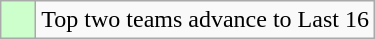<table class="wikitable">
<tr>
<td style="background: #ccffcc;">    </td>
<td>Top two teams advance to Last 16</td>
</tr>
</table>
